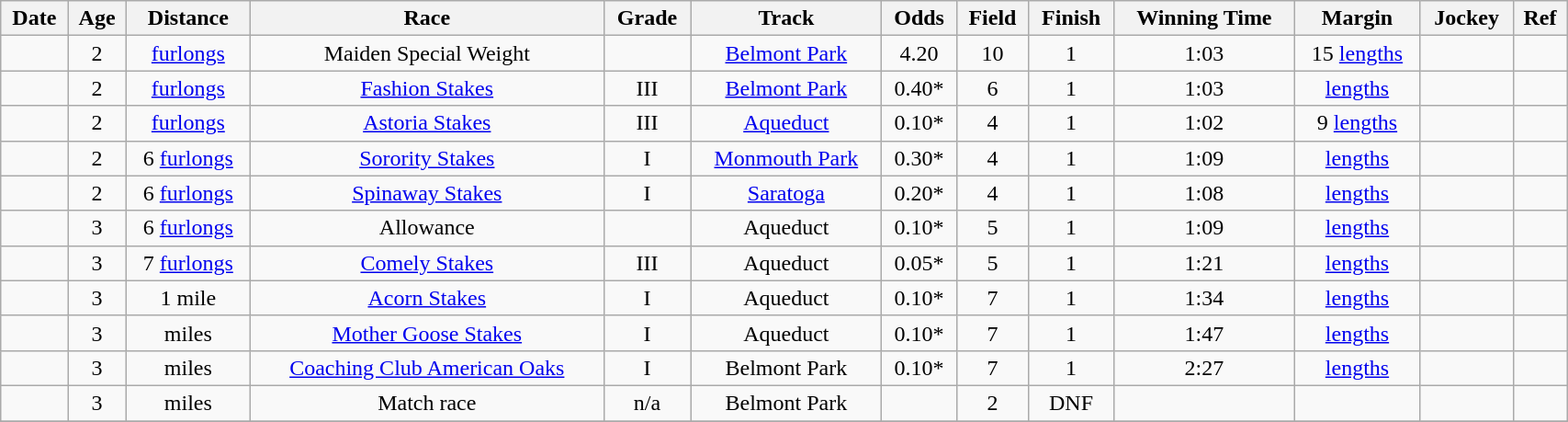<table class = "wikitable sortable" style="text-align:center; width:90%">
<tr>
<th scope="col">Date</th>
<th scope="col">Age</th>
<th scope="col">Distance</th>
<th scope="col">Race</th>
<th scope="col">Grade</th>
<th scope="col">Track</th>
<th scope="col">Odds</th>
<th scope="col">Field</th>
<th scope="col">Finish</th>
<th scope="col">Winning Time</th>
<th scope="col">Margin</th>
<th scope="col">Jockey</th>
<th scope="col" class="unsortable">Ref</th>
</tr>
<tr>
<td></td>
<td>2</td>
<td>  <a href='#'>furlongs</a></td>
<td>Maiden Special Weight</td>
<td></td>
<td><a href='#'>Belmont Park</a></td>
<td>4.20</td>
<td>10</td>
<td>1</td>
<td>1:03</td>
<td>15 <a href='#'>lengths</a></td>
<td></td>
<td></td>
</tr>
<tr>
<td></td>
<td>2</td>
<td>  <a href='#'>furlongs</a></td>
<td><a href='#'>Fashion Stakes</a></td>
<td>III</td>
<td><a href='#'>Belmont Park</a></td>
<td>0.40*</td>
<td>6</td>
<td>1</td>
<td>1:03</td>
<td> <a href='#'>lengths</a></td>
<td></td>
<td></td>
</tr>
<tr>
<td></td>
<td>2</td>
<td>  <a href='#'>furlongs</a></td>
<td><a href='#'>Astoria Stakes</a></td>
<td>III</td>
<td><a href='#'>Aqueduct</a></td>
<td>0.10*</td>
<td>4</td>
<td>1</td>
<td>1:02</td>
<td>9 <a href='#'>lengths</a></td>
<td></td>
<td></td>
</tr>
<tr>
<td></td>
<td>2</td>
<td>6 <a href='#'>furlongs</a></td>
<td><a href='#'>Sorority Stakes</a></td>
<td>I</td>
<td><a href='#'>Monmouth Park</a></td>
<td>0.30*</td>
<td>4</td>
<td>1</td>
<td>1:09</td>
<td> <a href='#'>lengths</a></td>
<td></td>
<td></td>
</tr>
<tr>
<td></td>
<td>2</td>
<td>6 <a href='#'>furlongs</a></td>
<td><a href='#'>Spinaway Stakes</a></td>
<td>I</td>
<td><a href='#'>Saratoga</a></td>
<td>0.20*</td>
<td>4</td>
<td>1</td>
<td>1:08</td>
<td> <a href='#'>lengths</a></td>
<td></td>
<td></td>
</tr>
<tr>
<td></td>
<td>3</td>
<td>6 <a href='#'>furlongs</a></td>
<td>Allowance</td>
<td></td>
<td>Aqueduct</td>
<td>0.10*</td>
<td>5</td>
<td>1</td>
<td>1:09</td>
<td> <a href='#'>lengths</a></td>
<td></td>
<td></td>
</tr>
<tr>
<td></td>
<td>3</td>
<td>7 <a href='#'>furlongs</a></td>
<td><a href='#'>Comely Stakes</a></td>
<td>III</td>
<td>Aqueduct</td>
<td>0.05*</td>
<td>5</td>
<td>1</td>
<td>1:21</td>
<td> <a href='#'>lengths</a></td>
<td></td>
<td></td>
</tr>
<tr>
<td></td>
<td>3</td>
<td>1 mile</td>
<td><a href='#'>Acorn Stakes</a></td>
<td>I</td>
<td>Aqueduct</td>
<td>0.10*</td>
<td>7</td>
<td>1</td>
<td>1:34</td>
<td> <a href='#'>lengths</a></td>
<td></td>
<td></td>
</tr>
<tr>
<td></td>
<td>3</td>
<td> miles</td>
<td><a href='#'>Mother Goose Stakes</a></td>
<td>I</td>
<td>Aqueduct</td>
<td>0.10*</td>
<td>7</td>
<td>1</td>
<td>1:47</td>
<td> <a href='#'>lengths</a></td>
<td></td>
<td></td>
</tr>
<tr>
<td></td>
<td>3</td>
<td> miles</td>
<td><a href='#'>Coaching Club American Oaks</a></td>
<td>I</td>
<td>Belmont Park</td>
<td>0.10*</td>
<td>7</td>
<td>1</td>
<td>2:27</td>
<td> <a href='#'>lengths</a></td>
<td></td>
<td></td>
</tr>
<tr>
<td></td>
<td>3</td>
<td> miles</td>
<td>Match race</td>
<td>n/a</td>
<td>Belmont Park</td>
<td></td>
<td>2</td>
<td>DNF</td>
<td></td>
<td></td>
<td></td>
<td></td>
</tr>
<tr>
</tr>
</table>
